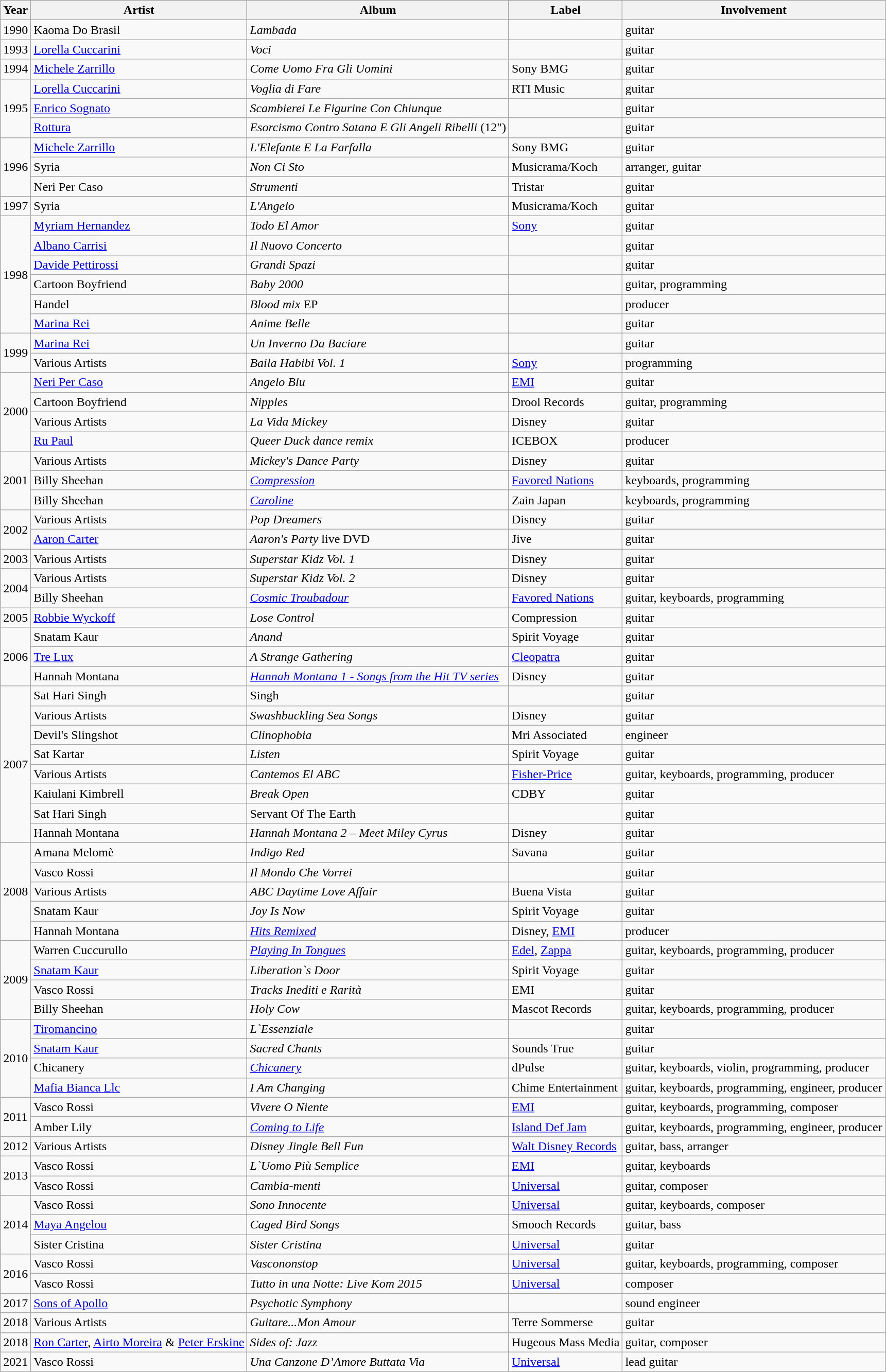<table class="wikitable">
<tr>
<th>Year</th>
<th>Artist</th>
<th>Album</th>
<th>Label</th>
<th>Involvement</th>
</tr>
<tr>
<td>1990</td>
<td>Kaoma Do Brasil</td>
<td><em>Lambada</em></td>
<td></td>
<td>guitar</td>
</tr>
<tr>
<td>1993</td>
<td><a href='#'>Lorella Cuccarini</a></td>
<td><em>Voci</em></td>
<td></td>
<td>guitar</td>
</tr>
<tr>
<td>1994</td>
<td><a href='#'>Michele Zarrillo</a></td>
<td><em>Come Uomo Fra Gli Uomini</em></td>
<td>Sony BMG</td>
<td>guitar</td>
</tr>
<tr>
<td rowspan="3">1995</td>
<td><a href='#'>Lorella Cuccarini</a></td>
<td><em>Voglia di Fare</em></td>
<td>RTI Music</td>
<td>guitar</td>
</tr>
<tr>
<td><a href='#'>Enrico Sognato</a></td>
<td><em>Scambierei Le Figurine Con Chiunque</em></td>
<td></td>
<td>guitar</td>
</tr>
<tr>
<td><a href='#'>Rottura</a></td>
<td><em>Esorcismo Contro Satana E Gli Angeli Ribelli</em> (12")</td>
<td></td>
<td>guitar</td>
</tr>
<tr>
<td rowspan="3">1996</td>
<td><a href='#'>Michele Zarrillo</a></td>
<td><em>L'Elefante E La Farfalla</em></td>
<td>Sony BMG</td>
<td>guitar</td>
</tr>
<tr>
<td>Syria</td>
<td><em>Non Ci Sto</em></td>
<td>Musicrama/Koch</td>
<td>arranger, guitar</td>
</tr>
<tr>
<td>Neri Per Caso</td>
<td><em>Strumenti</em></td>
<td>Tristar</td>
<td>guitar</td>
</tr>
<tr>
<td>1997</td>
<td>Syria</td>
<td><em>L'Angelo</em></td>
<td>Musicrama/Koch</td>
<td>guitar</td>
</tr>
<tr>
<td rowspan="6">1998</td>
<td><a href='#'>Myriam Hernandez</a></td>
<td><em>Todo El Amor</em></td>
<td><a href='#'>Sony</a></td>
<td>guitar</td>
</tr>
<tr>
<td><a href='#'>Albano Carrisi</a></td>
<td><em>Il Nuovo Concerto</em></td>
<td></td>
<td>guitar</td>
</tr>
<tr>
<td><a href='#'>Davide Pettirossi</a></td>
<td><em>Grandi Spazi</em></td>
<td></td>
<td>guitar</td>
</tr>
<tr>
<td>Cartoon Boyfriend</td>
<td><em>Baby 2000</em></td>
<td></td>
<td>guitar, programming</td>
</tr>
<tr>
<td>Handel</td>
<td><em>Blood mix</em> EP</td>
<td></td>
<td>producer</td>
</tr>
<tr>
<td><a href='#'>Marina Rei</a></td>
<td><em>Anime Belle</em></td>
<td></td>
<td>guitar</td>
</tr>
<tr>
<td rowspan="2">1999</td>
<td><a href='#'>Marina Rei</a></td>
<td><em>Un Inverno Da Baciare</em></td>
<td></td>
<td>guitar</td>
</tr>
<tr>
<td>Various Artists</td>
<td><em>Baila Habibi Vol. 1</em></td>
<td><a href='#'>Sony</a></td>
<td>programming</td>
</tr>
<tr>
<td rowspan="4">2000</td>
<td><a href='#'>Neri Per Caso</a></td>
<td><em>Angelo Blu</em></td>
<td><a href='#'>EMI</a></td>
<td>guitar</td>
</tr>
<tr>
<td>Cartoon Boyfriend</td>
<td><em>Nipples</em></td>
<td>Drool Records</td>
<td>guitar, programming</td>
</tr>
<tr>
<td>Various Artists</td>
<td><em>La Vida Mickey</em></td>
<td>Disney</td>
<td>guitar</td>
</tr>
<tr>
<td><a href='#'>Ru Paul</a></td>
<td><em>Queer Duck dance remix</em></td>
<td>ICEBOX</td>
<td>producer</td>
</tr>
<tr>
<td rowspan="3">2001</td>
<td>Various Artists</td>
<td><em>Mickey's Dance Party</em></td>
<td>Disney</td>
<td>guitar</td>
</tr>
<tr>
<td>Billy Sheehan</td>
<td><em><a href='#'>Compression</a></em></td>
<td><a href='#'>Favored Nations</a></td>
<td>keyboards, programming</td>
</tr>
<tr>
<td>Billy Sheehan</td>
<td><em><a href='#'>Caroline</a></em></td>
<td>Zain Japan</td>
<td>keyboards, programming</td>
</tr>
<tr>
<td rowspan="2">2002</td>
<td>Various Artists</td>
<td><em>Pop Dreamers</em></td>
<td>Disney</td>
<td>guitar</td>
</tr>
<tr>
<td><a href='#'>Aaron Carter</a></td>
<td><em>Aaron's Party</em> live DVD</td>
<td>Jive</td>
<td>guitar</td>
</tr>
<tr>
<td>2003</td>
<td>Various Artists</td>
<td><em>Superstar Kidz Vol. 1</em></td>
<td>Disney</td>
<td>guitar</td>
</tr>
<tr>
<td rowspan="2">2004</td>
<td>Various Artists</td>
<td><em>Superstar Kidz Vol. 2</em></td>
<td>Disney</td>
<td>guitar</td>
</tr>
<tr>
<td>Billy Sheehan</td>
<td><em><a href='#'>Cosmic Troubadour</a></em></td>
<td><a href='#'>Favored Nations</a></td>
<td>guitar, keyboards, programming</td>
</tr>
<tr>
<td>2005</td>
<td><a href='#'>Robbie Wyckoff</a></td>
<td><em>Lose Control</em></td>
<td>Compression</td>
<td>guitar</td>
</tr>
<tr>
<td rowspan="3">2006</td>
<td>Snatam Kaur</td>
<td><em>Anand</em></td>
<td>Spirit Voyage</td>
<td>guitar</td>
</tr>
<tr>
<td><a href='#'>Tre Lux</a></td>
<td><em>A Strange Gathering</em></td>
<td><a href='#'>Cleopatra</a></td>
<td>guitar</td>
</tr>
<tr>
<td>Hannah Montana</td>
<td><em><a href='#'>Hannah Montana 1 - Songs from the Hit TV series</a></em></td>
<td>Disney</td>
<td>guitar</td>
</tr>
<tr>
<td rowspan="8">2007</td>
<td>Sat Hari Singh</td>
<td>Singh</td>
<td></td>
<td>guitar</td>
</tr>
<tr>
<td>Various Artists</td>
<td><em>Swashbuckling Sea Songs</em></td>
<td>Disney</td>
<td>guitar</td>
</tr>
<tr>
<td>Devil's Slingshot</td>
<td><em>Clinophobia</em></td>
<td>Mri Associated</td>
<td>engineer</td>
</tr>
<tr>
<td>Sat Kartar</td>
<td><em>Listen</em></td>
<td>Spirit Voyage</td>
<td>guitar</td>
</tr>
<tr>
<td>Various Artists</td>
<td><em>Cantemos El ABC</em></td>
<td><a href='#'>Fisher-Price</a></td>
<td>guitar, keyboards, programming, producer</td>
</tr>
<tr>
<td>Kaiulani Kimbrell</td>
<td><em>Break Open</em></td>
<td>CDBY</td>
<td>guitar</td>
</tr>
<tr>
<td>Sat Hari Singh</td>
<td>Servant Of The Earth</td>
<td></td>
<td>guitar</td>
</tr>
<tr>
<td>Hannah Montana</td>
<td><em>Hannah Montana 2 – Meet Miley Cyrus</em></td>
<td>Disney</td>
<td>guitar</td>
</tr>
<tr>
<td rowspan="5">2008</td>
<td>Amana Melomè</td>
<td><em>Indigo Red</em></td>
<td>Savana</td>
<td>guitar</td>
</tr>
<tr>
<td>Vasco Rossi</td>
<td><em>Il Mondo Che Vorrei</em></td>
<td></td>
<td>guitar</td>
</tr>
<tr>
<td>Various Artists</td>
<td><em>ABC Daytime Love Affair</em></td>
<td>Buena Vista</td>
<td>guitar</td>
</tr>
<tr>
<td>Snatam Kaur</td>
<td><em>Joy Is Now</em></td>
<td>Spirit Voyage</td>
<td>guitar</td>
</tr>
<tr>
<td>Hannah Montana</td>
<td><em><a href='#'>Hits Remixed</a></em></td>
<td>Disney, <a href='#'>EMI</a></td>
<td>producer</td>
</tr>
<tr>
<td rowspan="4">2009</td>
<td>Warren Cuccurullo</td>
<td><em><a href='#'>Playing In Tongues</a></em></td>
<td><a href='#'>Edel</a>, <a href='#'>Zappa</a></td>
<td>guitar, keyboards, programming, producer</td>
</tr>
<tr>
<td><a href='#'>Snatam Kaur</a></td>
<td><em>Liberation`s Door</em></td>
<td>Spirit Voyage</td>
<td>guitar</td>
</tr>
<tr>
<td>Vasco Rossi</td>
<td><em>Tracks Inediti e Rarità</em></td>
<td>EMI</td>
<td>guitar</td>
</tr>
<tr>
<td>Billy Sheehan</td>
<td><em>Holy Cow</em></td>
<td>Mascot Records</td>
<td>guitar, keyboards, programming, producer</td>
</tr>
<tr>
<td rowspan="4">2010</td>
<td><a href='#'>Tiromancino</a></td>
<td><em>L`Essenziale</em></td>
<td></td>
<td>guitar</td>
</tr>
<tr>
<td><a href='#'>Snatam Kaur</a></td>
<td><em>Sacred Chants</em></td>
<td>Sounds True</td>
<td>guitar</td>
</tr>
<tr>
<td>Chicanery</td>
<td><em><a href='#'>Chicanery</a></em></td>
<td>dPulse</td>
<td>guitar, keyboards, violin, programming, producer</td>
</tr>
<tr>
<td><a href='#'>Mafia Bianca Llc</a></td>
<td><em>I Am Changing</em></td>
<td>Chime Entertainment</td>
<td>guitar, keyboards, programming, engineer, producer</td>
</tr>
<tr>
<td rowspan="2">2011</td>
<td>Vasco Rossi</td>
<td><em>Vivere O Niente</em></td>
<td><a href='#'>EMI</a></td>
<td>guitar, keyboards, programming, composer</td>
</tr>
<tr>
<td>Amber Lily</td>
<td><em><a href='#'>Coming to Life</a></em></td>
<td><a href='#'>Island Def Jam</a></td>
<td>guitar, keyboards, programming, engineer, producer</td>
</tr>
<tr>
<td rowspan="1">2012</td>
<td>Various Artists</td>
<td><em>Disney Jingle Bell Fun</em></td>
<td><a href='#'>Walt Disney Records</a></td>
<td>guitar, bass, arranger</td>
</tr>
<tr>
<td rowspan="2">2013</td>
<td>Vasco Rossi</td>
<td><em>L`Uomo Più Semplice</em></td>
<td><a href='#'>EMI</a></td>
<td>guitar, keyboards</td>
</tr>
<tr>
<td>Vasco Rossi</td>
<td><em>Cambia-menti</em></td>
<td><a href='#'>Universal</a></td>
<td>guitar, composer</td>
</tr>
<tr>
<td rowspan="3">2014</td>
<td>Vasco Rossi</td>
<td><em>Sono Innocente</em></td>
<td><a href='#'>Universal</a></td>
<td>guitar, keyboards, composer</td>
</tr>
<tr>
<td><a href='#'>Maya Angelou</a></td>
<td><em>Caged Bird Songs</em></td>
<td>Smooch Records</td>
<td>guitar, bass</td>
</tr>
<tr>
<td>Sister Cristina</td>
<td><em>Sister Cristina</em></td>
<td><a href='#'>Universal</a></td>
<td>guitar</td>
</tr>
<tr |>
<td rowspan="2">2016</td>
<td>Vasco Rossi</td>
<td><em>Vascononstop</em></td>
<td><a href='#'>Universal</a></td>
<td>guitar, keyboards, programming, composer</td>
</tr>
<tr>
<td>Vasco Rossi</td>
<td><em>Tutto in una Notte: Live Kom 2015</em></td>
<td><a href='#'>Universal</a></td>
<td>composer</td>
</tr>
<tr |>
<td rowspan="1">2017</td>
<td><a href='#'>Sons of Apollo</a></td>
<td><em>Psychotic Symphony</em></td>
<td></td>
<td>sound engineer</td>
</tr>
<tr |>
<td rowspan="1">2018</td>
<td>Various Artists</td>
<td><em>Guitare...Mon Amour</em></td>
<td>Terre Sommerse</td>
<td>guitar</td>
</tr>
<tr |>
<td rowspan="1">2018</td>
<td><a href='#'>Ron Carter</a>, <a href='#'>Airto Moreira</a> & <a href='#'>Peter Erskine</a></td>
<td><em>Sides of: Jazz</em></td>
<td>Hugeous Mass Media</td>
<td>guitar, composer</td>
</tr>
<tr |>
<td rowspan="1">2021</td>
<td>Vasco Rossi</td>
<td><em>Una Canzone D’Amore Buttata Via</em></td>
<td><a href='#'>Universal</a></td>
<td>lead guitar</td>
</tr>
</table>
